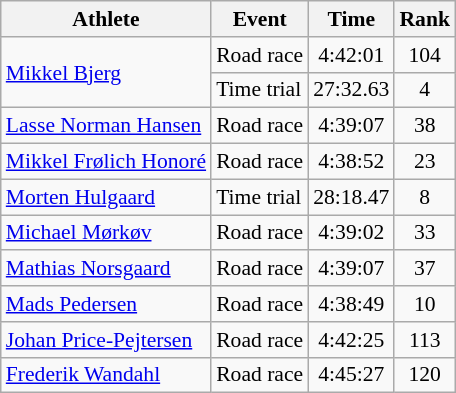<table class="wikitable" style="font-size:90%">
<tr>
<th>Athlete</th>
<th>Event</th>
<th>Time</th>
<th>Rank</th>
</tr>
<tr align=center>
<td align=left rowspan=2><a href='#'>Mikkel Bjerg</a></td>
<td align=left>Road race</td>
<td>4:42:01</td>
<td>104</td>
</tr>
<tr align=center>
<td align=left>Time trial</td>
<td>27:32.63</td>
<td>4</td>
</tr>
<tr align=center>
<td align=left><a href='#'>Lasse Norman Hansen</a></td>
<td align=left>Road race</td>
<td>4:39:07</td>
<td>38</td>
</tr>
<tr align=center>
<td align=left><a href='#'>Mikkel Frølich Honoré</a></td>
<td align=left>Road race</td>
<td>4:38:52</td>
<td>23</td>
</tr>
<tr align=center>
<td align=left><a href='#'>Morten Hulgaard</a></td>
<td align=left>Time trial</td>
<td>28:18.47</td>
<td>8</td>
</tr>
<tr align=center>
<td align=left><a href='#'>Michael Mørkøv</a></td>
<td align=left>Road race</td>
<td>4:39:02</td>
<td>33</td>
</tr>
<tr align=center>
<td align=left><a href='#'>Mathias Norsgaard</a></td>
<td align=left>Road race</td>
<td>4:39:07</td>
<td>37</td>
</tr>
<tr align=center>
<td align=left><a href='#'>Mads Pedersen</a></td>
<td align=left>Road race</td>
<td>4:38:49</td>
<td>10</td>
</tr>
<tr align=center>
<td align=left><a href='#'>Johan Price-Pejtersen</a></td>
<td align=left>Road race</td>
<td>4:42:25</td>
<td>113</td>
</tr>
<tr align=center>
<td align=left><a href='#'>Frederik Wandahl</a></td>
<td align=left>Road race</td>
<td>4:45:27</td>
<td>120</td>
</tr>
</table>
